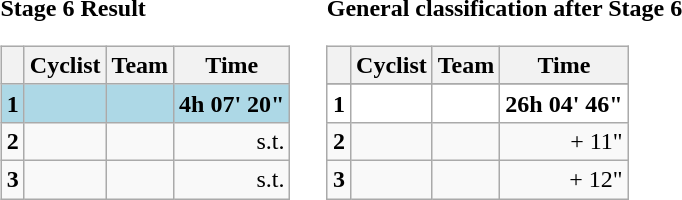<table>
<tr>
<td><strong>Stage 6 Result</strong><br><table class="wikitable">
<tr>
<th></th>
<th>Cyclist</th>
<th>Team</th>
<th>Time</th>
</tr>
<tr style="background:lightblue">
<td><strong>1</strong></td>
<td><strong></strong></td>
<td><strong></strong></td>
<td align=right><strong>4h 07' 20"</strong></td>
</tr>
<tr>
<td><strong>2</strong></td>
<td></td>
<td></td>
<td align=right>s.t.</td>
</tr>
<tr>
<td><strong>3</strong></td>
<td></td>
<td></td>
<td align=right>s.t.</td>
</tr>
</table>
</td>
<td></td>
<td><strong>General classification after Stage 6</strong><br><table class="wikitable">
<tr>
<th></th>
<th>Cyclist</th>
<th>Team</th>
<th>Time</th>
</tr>
<tr>
</tr>
<tr style="background:white">
<td><strong>1</strong></td>
<td><strong></strong></td>
<td><strong></strong></td>
<td align=right><strong>26h 04' 46"</strong></td>
</tr>
<tr>
<td><strong>2</strong></td>
<td></td>
<td></td>
<td align=right>+ 11"</td>
</tr>
<tr>
<td><strong>3</strong></td>
<td></td>
<td></td>
<td align=right>+ 12"</td>
</tr>
</table>
</td>
</tr>
</table>
